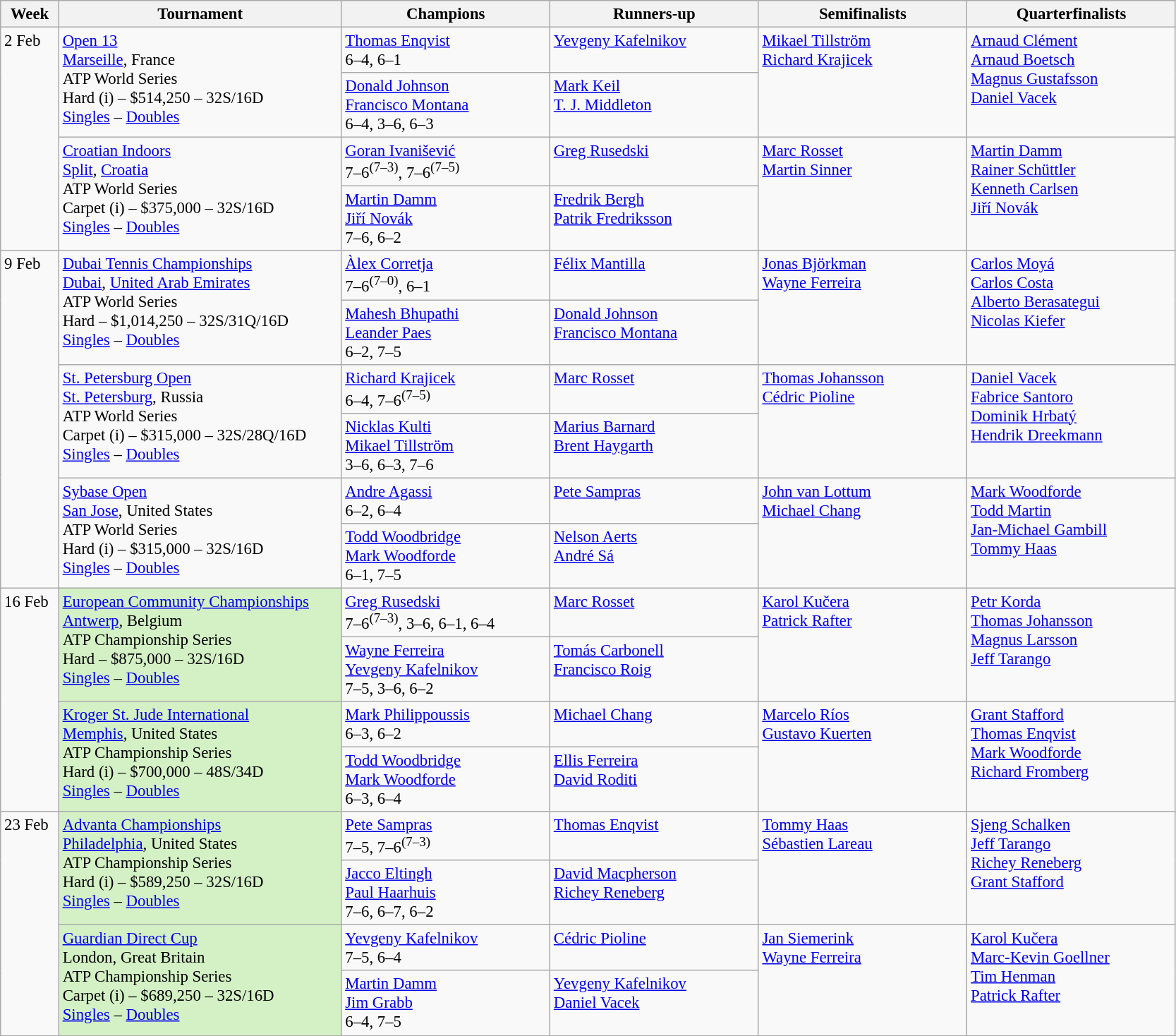<table class=wikitable style=font-size:95%>
<tr>
<th style="width:48px;">Week</th>
<th style="width:260px;">Tournament</th>
<th style="width:190px;">Champions</th>
<th style="width:190px;">Runners-up</th>
<th style="width:190px;">Semifinalists</th>
<th style="width:190px;">Quarterfinalists</th>
</tr>
<tr valign=top>
<td rowspan=4>2 Feb</td>
<td rowspan=2><a href='#'>Open 13</a><br> <a href='#'>Marseille</a>, France<br>ATP World Series<br>Hard (i) – $514,250 – 32S/16D<br><a href='#'>Singles</a> – <a href='#'>Doubles</a></td>
<td> <a href='#'>Thomas Enqvist</a><br>6–4, 6–1</td>
<td> <a href='#'>Yevgeny Kafelnikov</a></td>
<td rowspan=2> <a href='#'>Mikael Tillström</a><br> <a href='#'>Richard Krajicek</a></td>
<td rowspan=2> <a href='#'>Arnaud Clément</a><br> <a href='#'>Arnaud Boetsch</a><br> <a href='#'>Magnus Gustafsson</a><br> <a href='#'>Daniel Vacek</a></td>
</tr>
<tr valign=top>
<td> <a href='#'>Donald Johnson</a><br> <a href='#'>Francisco Montana</a> <br> 6–4, 3–6, 6–3</td>
<td> <a href='#'>Mark Keil</a><br> <a href='#'>T. J. Middleton</a></td>
</tr>
<tr valign=top>
<td rowspan=2><a href='#'>Croatian Indoors</a><br><a href='#'>Split</a>, <a href='#'>Croatia</a><br>ATP World Series<br>Carpet (i) – $375,000 – 32S/16D<br><a href='#'>Singles</a> – <a href='#'>Doubles</a></td>
<td> <a href='#'>Goran Ivanišević</a><br>7–6<sup>(7–3)</sup>, 7–6<sup>(7–5)</sup></td>
<td> <a href='#'>Greg Rusedski</a></td>
<td rowspan=2> <a href='#'>Marc Rosset</a><br>  <a href='#'>Martin Sinner</a></td>
<td rowspan=2> <a href='#'>Martin Damm</a><br> <a href='#'>Rainer Schüttler</a><br> <a href='#'>Kenneth Carlsen</a><br> <a href='#'>Jiří Novák</a></td>
</tr>
<tr valign=top>
<td> <a href='#'>Martin Damm</a><br> <a href='#'>Jiří Novák</a><br>7–6, 6–2</td>
<td> <a href='#'>Fredrik Bergh</a><br> <a href='#'>Patrik Fredriksson</a></td>
</tr>
<tr valign=top>
<td rowspan=6>9 Feb</td>
<td rowspan=2><a href='#'>Dubai Tennis Championships</a><br> <a href='#'>Dubai</a>, <a href='#'>United Arab Emirates</a> <br>ATP World Series<br>Hard – $1,014,250 – 32S/31Q/16D<br><a href='#'>Singles</a> – <a href='#'>Doubles</a></td>
<td> <a href='#'>Àlex Corretja</a><br>7–6<sup>(7–0)</sup>, 6–1</td>
<td> <a href='#'>Félix Mantilla</a></td>
<td rowspan=2> <a href='#'>Jonas Björkman</a><br>  <a href='#'>Wayne Ferreira</a></td>
<td rowspan=2> <a href='#'>Carlos Moyá</a><br> <a href='#'>Carlos Costa</a><br> <a href='#'>Alberto Berasategui</a><br> <a href='#'>Nicolas Kiefer</a></td>
</tr>
<tr valign=top>
<td> <a href='#'>Mahesh Bhupathi</a><br> <a href='#'>Leander Paes</a><br>6–2, 7–5</td>
<td> <a href='#'>Donald Johnson</a><br> <a href='#'>Francisco Montana</a></td>
</tr>
<tr valign=top>
<td rowspan=2><a href='#'>St. Petersburg Open</a><br> <a href='#'>St. Petersburg</a>, Russia <br>ATP World Series<br>Carpet (i) – $315,000 – 32S/28Q/16D<br><a href='#'>Singles</a> – <a href='#'>Doubles</a></td>
<td> <a href='#'>Richard Krajicek</a><br>6–4, 7–6<sup>(7–5)</sup></td>
<td> <a href='#'>Marc Rosset</a></td>
<td rowspan=2> <a href='#'>Thomas Johansson</a><br>  <a href='#'>Cédric Pioline</a></td>
<td rowspan=2> <a href='#'>Daniel Vacek</a><br> <a href='#'>Fabrice Santoro</a><br> <a href='#'>Dominik Hrbatý</a><br> <a href='#'>Hendrik Dreekmann</a></td>
</tr>
<tr valign=top>
<td> <a href='#'>Nicklas Kulti</a><br> <a href='#'>Mikael Tillström</a><br>3–6, 6–3, 7–6</td>
<td> <a href='#'>Marius Barnard</a><br> <a href='#'>Brent Haygarth</a></td>
</tr>
<tr valign=top>
<td rowspan=2><a href='#'>Sybase Open</a><br> <a href='#'>San Jose</a>, United States <br>ATP World Series<br>Hard (i) – $315,000 – 32S/16D<br><a href='#'>Singles</a> – <a href='#'>Doubles</a></td>
<td> <a href='#'>Andre Agassi</a><br>6–2, 6–4</td>
<td> <a href='#'>Pete Sampras</a></td>
<td rowspan=2> <a href='#'>John van Lottum</a><br>  <a href='#'>Michael Chang</a></td>
<td rowspan=2> <a href='#'>Mark Woodforde</a><br> <a href='#'>Todd Martin</a><br> <a href='#'>Jan-Michael Gambill</a><br> <a href='#'>Tommy Haas</a></td>
</tr>
<tr valign=top>
<td> <a href='#'>Todd Woodbridge</a><br> <a href='#'>Mark Woodforde</a><br>6–1, 7–5</td>
<td> <a href='#'>Nelson Aerts</a><br> <a href='#'>André Sá</a></td>
</tr>
<tr valign=top>
<td rowspan=4>16 Feb</td>
<td style="background:#d4f1c5;" rowspan="2"><a href='#'>European Community Championships</a><br><a href='#'>Antwerp</a>, Belgium <br>ATP Championship Series<br>Hard – $875,000 – 32S/16D<br><a href='#'>Singles</a> – <a href='#'>Doubles</a></td>
<td> <a href='#'>Greg Rusedski</a><br>7–6<sup>(7–3)</sup>, 3–6, 6–1, 6–4</td>
<td> <a href='#'>Marc Rosset</a></td>
<td rowspan=2> <a href='#'>Karol Kučera</a><br>  <a href='#'>Patrick Rafter</a></td>
<td rowspan=2> <a href='#'>Petr Korda</a><br> <a href='#'>Thomas Johansson</a><br> <a href='#'>Magnus Larsson</a><br> <a href='#'>Jeff Tarango</a></td>
</tr>
<tr valign=top>
<td> <a href='#'>Wayne Ferreira</a><br> <a href='#'>Yevgeny Kafelnikov</a><br>7–5, 3–6, 6–2</td>
<td> <a href='#'>Tomás Carbonell</a><br> <a href='#'>Francisco Roig</a></td>
</tr>
<tr valign=top>
<td style="background:#d4f1c5;" rowspan="2"><a href='#'>Kroger St. Jude International</a><br><a href='#'>Memphis</a>, United States <br>ATP Championship Series<br>Hard (i) – $700,000 – 48S/34D<br><a href='#'>Singles</a> – <a href='#'>Doubles</a></td>
<td> <a href='#'>Mark Philippoussis</a><br>6–3, 6–2</td>
<td> <a href='#'>Michael Chang</a></td>
<td rowspan=2> <a href='#'>Marcelo Ríos</a><br>  <a href='#'>Gustavo Kuerten</a></td>
<td rowspan=2> <a href='#'>Grant Stafford</a><br> <a href='#'>Thomas Enqvist</a><br> <a href='#'>Mark Woodforde</a><br> <a href='#'>Richard Fromberg</a></td>
</tr>
<tr valign=top>
<td> <a href='#'>Todd Woodbridge</a><br> <a href='#'>Mark Woodforde</a><br>6–3, 6–4</td>
<td> <a href='#'>Ellis Ferreira</a><br> <a href='#'>David Roditi</a></td>
</tr>
<tr valign=top>
<td rowspan=4>23 Feb</td>
<td style="background:#d4f1c5;" rowspan="2"><a href='#'>Advanta Championships</a><br><a href='#'>Philadelphia</a>, United States <br>ATP Championship Series<br>Hard (i) – $589,250 – 32S/16D<br><a href='#'>Singles</a> – <a href='#'>Doubles</a></td>
<td> <a href='#'>Pete Sampras</a><br>7–5, 7–6<sup>(7–3)</sup></td>
<td> <a href='#'>Thomas Enqvist</a></td>
<td rowspan=2> <a href='#'>Tommy Haas</a><br>  <a href='#'>Sébastien Lareau</a></td>
<td rowspan=2> <a href='#'>Sjeng Schalken</a><br> <a href='#'>Jeff Tarango</a><br> <a href='#'>Richey Reneberg</a><br> <a href='#'>Grant Stafford</a></td>
</tr>
<tr valign=top>
<td> <a href='#'>Jacco Eltingh</a><br> <a href='#'>Paul Haarhuis</a><br>7–6, 6–7, 6–2</td>
<td> <a href='#'>David Macpherson</a><br> <a href='#'>Richey Reneberg</a></td>
</tr>
<tr valign=top>
<td style="background:#d4f1c5;" rowspan="2"><a href='#'>Guardian Direct Cup</a><br> London, Great Britain <br>ATP Championship Series<br>Carpet (i) – $689,250 – 32S/16D<br><a href='#'>Singles</a> – <a href='#'>Doubles</a></td>
<td> <a href='#'>Yevgeny Kafelnikov</a><br>7–5, 6–4</td>
<td> <a href='#'>Cédric Pioline</a></td>
<td rowspan=2> <a href='#'>Jan Siemerink</a><br>  <a href='#'>Wayne Ferreira</a></td>
<td rowspan=2> <a href='#'>Karol Kučera</a><br> <a href='#'>Marc-Kevin Goellner</a><br> <a href='#'>Tim Henman</a><br> <a href='#'>Patrick Rafter</a></td>
</tr>
<tr valign=top>
<td> <a href='#'>Martin Damm</a><br> <a href='#'>Jim Grabb</a><br>6–4, 7–5</td>
<td> <a href='#'>Yevgeny Kafelnikov</a><br> <a href='#'>Daniel Vacek</a></td>
</tr>
</table>
